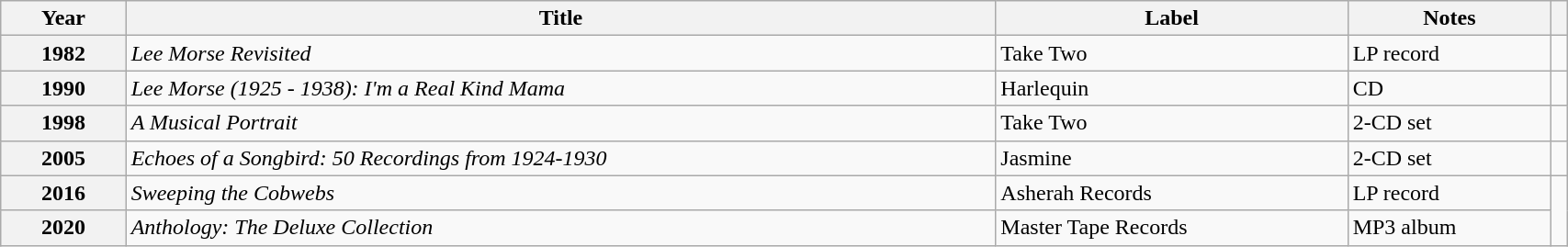<table class="wikitable plainrowheaders sortable" style="margin-right: 0; width:90%">
<tr>
<th scope="col" width="8%">Year</th>
<th scope="col">Title</th>
<th scope="col">Label</th>
<th scope="col" class="unsortable">Notes</th>
<th scope="col" class="unsortable" width="1%"></th>
</tr>
<tr>
<th scope="row">1982</th>
<td><em>Lee Morse Revisited</em></td>
<td>Take Two</td>
<td>LP record</td>
<td style="text-align:center;"></td>
</tr>
<tr>
<th scope="row">1990</th>
<td><em>Lee Morse (1925 - 1938): I'm a Real Kind Mama</em></td>
<td>Harlequin</td>
<td>CD</td>
<td style="text-align:center;"></td>
</tr>
<tr>
<th scope="row">1998</th>
<td><em>A Musical Portrait</em></td>
<td>Take Two</td>
<td>2-CD set</td>
<td style="text-align:center;"></td>
</tr>
<tr>
<th scope="row">2005</th>
<td><em>Echoes of a Songbird: 50 Recordings from 1924-1930</em></td>
<td>Jasmine</td>
<td>2-CD set</td>
<td style="text-align:center;"></td>
</tr>
<tr>
<th scope="row">2016</th>
<td><em>Sweeping the Cobwebs</em></td>
<td>Asherah Records</td>
<td>LP record</td>
</tr>
<tr>
<th scope="row">2020</th>
<td><em>Anthology: The Deluxe Collection</em></td>
<td>Master Tape Records</td>
<td>MP3 album</td>
</tr>
</table>
